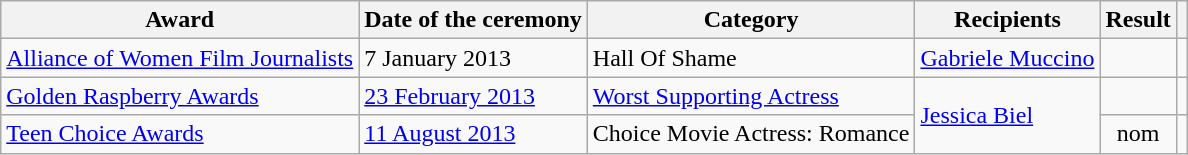<table class="wikitable plainrowheaders sortable">
<tr>
<th scope="col">Award</th>
<th scope="col">Date of the ceremony</th>
<th scope="col">Category</th>
<th scope="col">Recipients</th>
<th scope="col">Result</th>
<th class="unsortable" scope="col"></th>
</tr>
<tr>
<td><a href='#'>Alliance of Women Film Journalists</a></td>
<td>7 January 2013</td>
<td>Hall Of Shame</td>
<td><a href='#'>Gabriele Muccino</a></td>
<td></td>
<td></td>
</tr>
<tr>
<td scope="row"><a href='#'>Golden Raspberry Awards</a></td>
<td><a href='#'>23 February 2013</a></td>
<td><a href='#'>Worst Supporting Actress</a></td>
<td rowspan="2"><a href='#'>Jessica Biel</a></td>
<td></td>
<td></td>
</tr>
<tr>
<td scope="row"><a href='#'>Teen Choice Awards</a></td>
<td><a href='#'>11 August 2013</a></td>
<td>Choice Movie Actress: Romance</td>
<td align="center">nom</td>
<td></td>
</tr>
</table>
